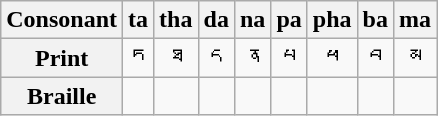<table class="wikitable" style="text-align:center">
<tr>
<th>Consonant</th>
<th>ta</th>
<th>tha</th>
<th>da</th>
<th>na</th>
<th>pa</th>
<th>pha</th>
<th>ba</th>
<th>ma</th>
</tr>
<tr>
<th>Print</th>
<td><span>ཏ </span></td>
<td><span>ཐ </span></td>
<td><span>ད </span></td>
<td><span>ན </span></td>
<td><span>པ </span></td>
<td><span>ཕ </span></td>
<td><span>བ </span></td>
<td><span>མ </span></td>
</tr>
<tr>
<th>Braille</th>
<td></td>
<td></td>
<td></td>
<td></td>
<td></td>
<td></td>
<td></td>
<td></td>
</tr>
</table>
